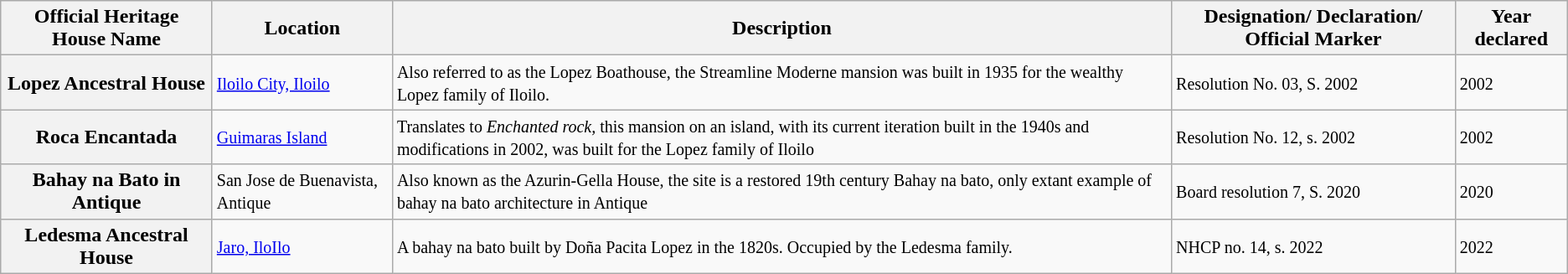<table class="wikitable sortable">
<tr>
<th>Official Heritage House Name</th>
<th>Location</th>
<th>Description</th>
<th>Designation/ Declaration/ Official Marker</th>
<th>Year declared</th>
</tr>
<tr>
<th>Lopez Ancestral House</th>
<td><a href='#'><small>Iloilo City, Iloilo</small></a></td>
<td><small>Also referred to as the Lopez Boathouse, the Streamline Moderne mansion was built in 1935 for the wealthy Lopez family of Iloilo.</small></td>
<td><small>Resolution No. 03, S. 2002</small></td>
<td><small>2002</small></td>
</tr>
<tr>
<th>Roca Encantada</th>
<td><a href='#'><small>Guimaras Island</small></a></td>
<td><small>Translates to <em>Enchanted rock,</em> this mansion on an island, with its current iteration built in the 1940s and modifications in 2002, was built for the Lopez family of Iloilo</small></td>
<td><small>Resolution No. 12, s. 2002 </small></td>
<td><small>2002</small></td>
</tr>
<tr>
<th>Bahay na Bato in Antique</th>
<td><small>San Jose de Buenavista, Antique</small></td>
<td><small>Also known as the Azurin-Gella House,  the site is a restored 19th century Bahay na bato, only extant example of bahay na bato architecture in Antique</small></td>
<td><small>Board resolution 7, S. 2020</small></td>
<td><small>2020</small></td>
</tr>
<tr>
<th>Ledesma Ancestral House</th>
<td><a href='#'><small>Jaro, IloIlo</small></a></td>
<td><small>A bahay na bato built by Doña Pacita Lopez  in the 1820s. Occupied by the Ledesma family.</small></td>
<td><small>NHCP no. 14, s. 2022</small></td>
<td><small>2022 </small></td>
</tr>
</table>
